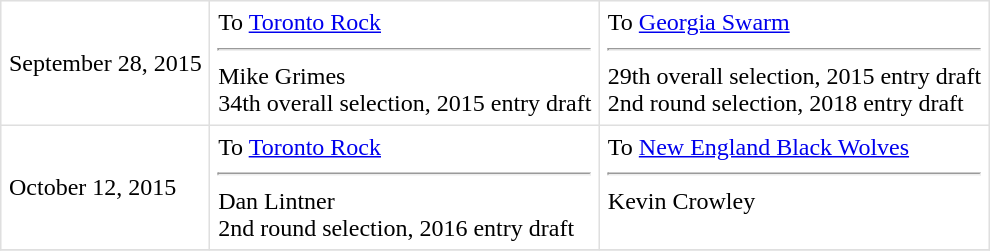<table border=1 style="border-collapse:collapse" bordercolor="#DFDFDF"  cellpadding="5">
<tr>
<td>September 28, 2015</td>
<td valign="top">To <a href='#'>Toronto Rock</a><hr>Mike Grimes<br>34th overall selection, 2015 entry draft</td>
<td valign="top">To <a href='#'>Georgia Swarm</a><hr>29th overall selection, 2015 entry draft<br>2nd round selection, 2018 entry draft</td>
</tr>
<tr>
<td>October 12, 2015</td>
<td valign="top">To <a href='#'>Toronto Rock</a><hr>Dan Lintner<br>2nd round selection, 2016 entry draft</td>
<td valign="top">To <a href='#'>New England Black Wolves</a><hr>Kevin Crowley</td>
</tr>
<tr>
</tr>
</table>
